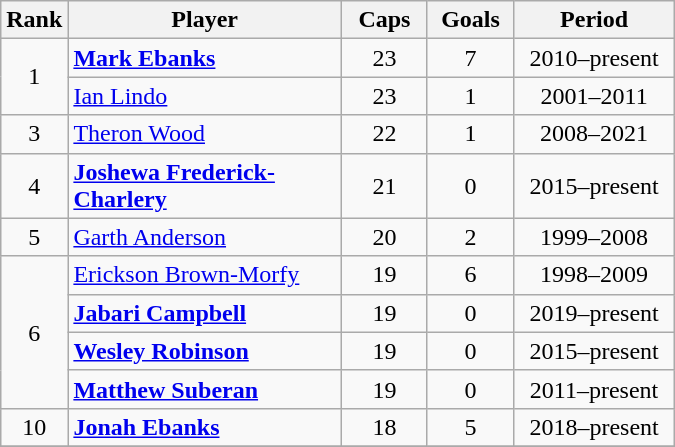<table class="wikitable sortable" style="text-align:center;">
<tr>
<th width=30px>Rank</th>
<th style="width:175px;">Player</th>
<th width=50px>Caps</th>
<th width=50px>Goals</th>
<th style="width:100px;">Period</th>
</tr>
<tr>
<td rowspan=2>1</td>
<td align=left><strong><a href='#'>Mark Ebanks</a></strong></td>
<td>23</td>
<td>7</td>
<td>2010–present</td>
</tr>
<tr>
<td align=left><a href='#'>Ian Lindo</a></td>
<td>23</td>
<td>1</td>
<td>2001–2011</td>
</tr>
<tr>
<td>3</td>
<td align=left><a href='#'>Theron Wood</a></td>
<td>22</td>
<td>1</td>
<td>2008–2021</td>
</tr>
<tr>
<td>4</td>
<td align=left><strong><a href='#'>Joshewa Frederick-Charlery</a></strong></td>
<td>21</td>
<td>0</td>
<td>2015–present</td>
</tr>
<tr>
<td>5</td>
<td align=left><a href='#'>Garth Anderson</a></td>
<td>20</td>
<td>2</td>
<td>1999–2008</td>
</tr>
<tr>
<td rowspan=4>6</td>
<td align=left><a href='#'>Erickson Brown-Morfy</a></td>
<td>19</td>
<td>6</td>
<td>1998–2009</td>
</tr>
<tr>
<td align=left><strong><a href='#'>Jabari Campbell</a></strong></td>
<td>19</td>
<td>0</td>
<td>2019–present</td>
</tr>
<tr>
<td align=left><strong><a href='#'>Wesley Robinson</a></strong></td>
<td>19</td>
<td>0</td>
<td>2015–present</td>
</tr>
<tr>
<td align=left><strong><a href='#'>Matthew Suberan</a></strong></td>
<td>19</td>
<td>0</td>
<td>2011–present</td>
</tr>
<tr>
<td>10</td>
<td align=left><strong><a href='#'>Jonah Ebanks</a></strong></td>
<td>18</td>
<td>5</td>
<td>2018–present</td>
</tr>
<tr>
</tr>
</table>
